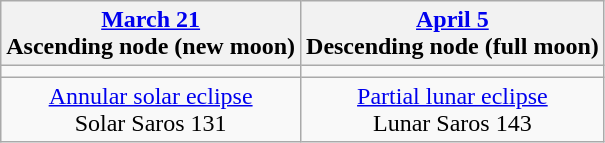<table class="wikitable">
<tr>
<th><a href='#'>March 21</a><br>Ascending node (new moon)<br></th>
<th><a href='#'>April 5</a><br>Descending node (full moon)<br></th>
</tr>
<tr>
<td></td>
<td></td>
</tr>
<tr align=center>
<td><a href='#'>Annular solar eclipse</a><br>Solar Saros 131</td>
<td><a href='#'>Partial lunar eclipse</a><br>Lunar Saros 143</td>
</tr>
</table>
